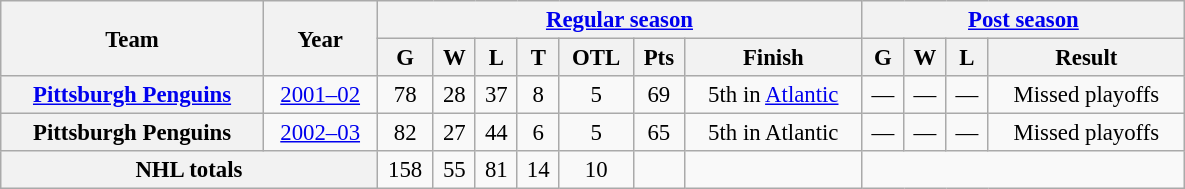<table class="wikitable" style="font-size: 95%; text-align:center; width: 52em;">
<tr>
<th rowspan="2">Team</th>
<th rowspan="2">Year</th>
<th colspan="7"><a href='#'>Regular season</a></th>
<th colspan="5"><a href='#'>Post season</a></th>
</tr>
<tr>
<th>G</th>
<th>W</th>
<th>L</th>
<th>T</th>
<th>OTL</th>
<th>Pts</th>
<th>Finish</th>
<th>G</th>
<th>W</th>
<th>L</th>
<th>Result</th>
</tr>
<tr>
<th><a href='#'>Pittsburgh Penguins</a></th>
<td><a href='#'>2001–02</a></td>
<td>78</td>
<td>28</td>
<td>37</td>
<td>8</td>
<td>5</td>
<td>69</td>
<td>5th in <a href='#'>Atlantic</a></td>
<td>—</td>
<td>—</td>
<td>—</td>
<td>Missed playoffs</td>
</tr>
<tr>
<th>Pittsburgh Penguins</th>
<td><a href='#'>2002–03</a></td>
<td>82</td>
<td>27</td>
<td>44</td>
<td>6</td>
<td>5</td>
<td>65</td>
<td>5th in Atlantic</td>
<td>—</td>
<td>—</td>
<td>—</td>
<td>Missed playoffs</td>
</tr>
<tr>
<th colspan="2">NHL totals</th>
<td>158</td>
<td>55</td>
<td>81</td>
<td>14</td>
<td>10</td>
<td></td>
<td></td>
<td colspan=4></td>
</tr>
</table>
